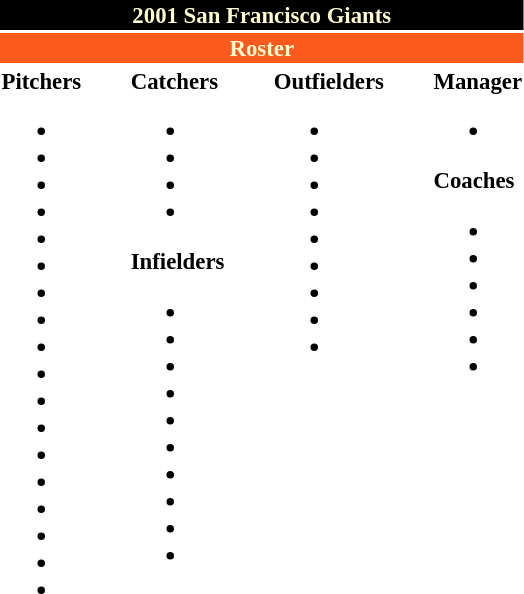<table class="toccolours" style="font-size: 95%;">
<tr>
<th colspan="10" style="background-color: black; color: #FFFDD0; text-align: center;">2001 San Francisco Giants</th>
</tr>
<tr>
<td colspan="10" style="background-color: #fd5a1e; color: #FFFDD0; text-align: center;"><strong>Roster</strong></td>
</tr>
<tr>
<td valign="top"><strong>Pitchers</strong><br><ul><li></li><li></li><li></li><li></li><li></li><li></li><li></li><li></li><li></li><li></li><li></li><li></li><li></li><li></li><li></li><li></li><li></li><li></li></ul></td>
<td width="25px"></td>
<td valign="top"><strong>Catchers</strong><br><ul><li></li><li></li><li></li><li></li></ul><strong>Infielders</strong><ul><li></li><li></li><li></li><li></li><li></li><li></li><li></li><li></li><li></li><li></li></ul></td>
<td width="25px"></td>
<td valign="top"><strong>Outfielders</strong><br><ul><li></li><li></li><li></li><li></li><li></li><li></li><li></li><li></li><li></li></ul></td>
<td width="25px"></td>
<td valign="top"><strong>Manager</strong><br><ul><li></li></ul><strong>Coaches</strong><ul><li></li><li></li><li></li><li></li><li></li><li></li></ul></td>
</tr>
<tr>
</tr>
</table>
